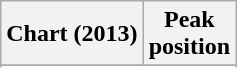<table class="wikitable sortable plainrowheaders">
<tr>
<th>Chart (2013)</th>
<th>Peak<br>position</th>
</tr>
<tr>
</tr>
<tr>
</tr>
<tr>
</tr>
<tr>
</tr>
</table>
